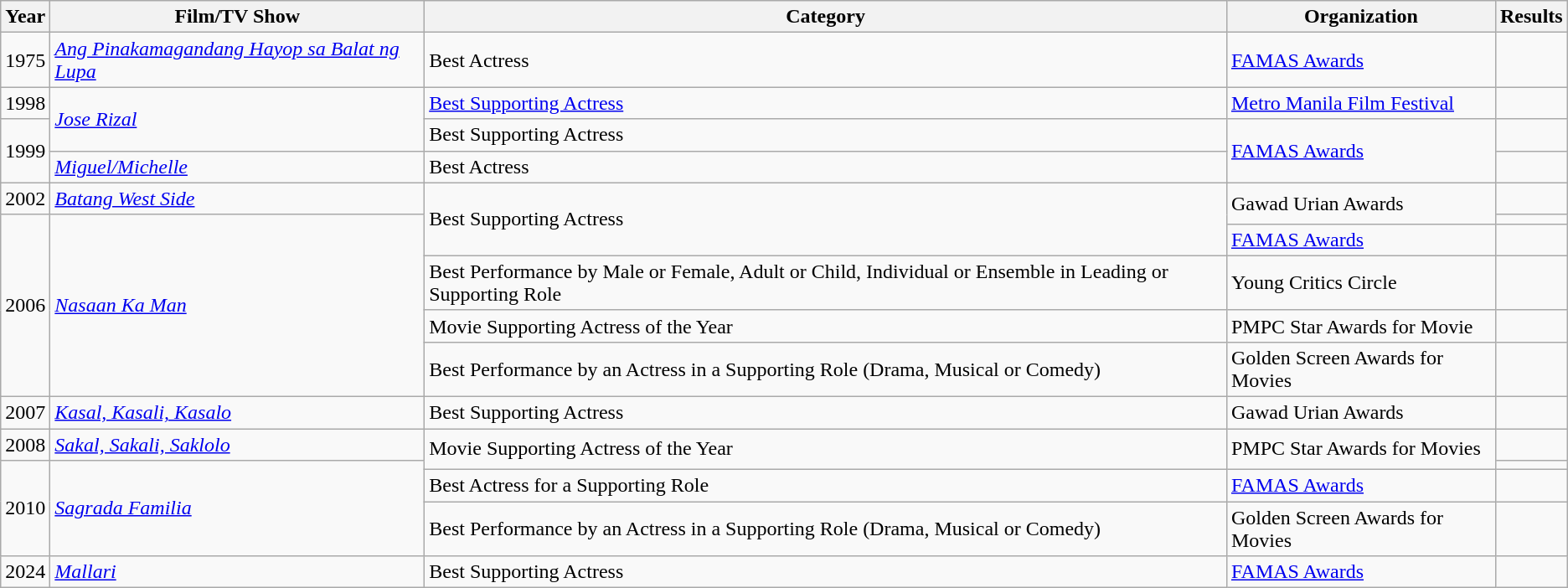<table class="wikitable">
<tr>
<th>Year</th>
<th>Film/TV Show</th>
<th>Category</th>
<th>Organization</th>
<th>Results</th>
</tr>
<tr>
<td>1975</td>
<td><em><a href='#'>Ang Pinakamagandang Hayop sa Balat ng Lupa</a></em></td>
<td>Best Actress</td>
<td><a href='#'>FAMAS Awards</a></td>
<td></td>
</tr>
<tr>
<td>1998</td>
<td rowspan="2"><em><a href='#'>Jose Rizal</a></em></td>
<td><a href='#'>Best Supporting Actress</a></td>
<td><a href='#'>Metro Manila Film Festival</a></td>
<td></td>
</tr>
<tr>
<td rowspan="2">1999</td>
<td>Best Supporting Actress</td>
<td rowspan="2"><a href='#'>FAMAS Awards</a></td>
<td></td>
</tr>
<tr>
<td><em><a href='#'>Miguel/Michelle</a></em></td>
<td>Best Actress</td>
<td></td>
</tr>
<tr>
<td>2002</td>
<td><em><a href='#'>Batang West Side</a></em></td>
<td rowspan="3">Best Supporting Actress</td>
<td rowspan="2">Gawad Urian Awards</td>
<td></td>
</tr>
<tr>
<td rowspan="5">2006</td>
<td rowspan="5"><em><a href='#'>Nasaan Ka Man</a></em></td>
<td></td>
</tr>
<tr>
<td><a href='#'>FAMAS Awards</a></td>
<td></td>
</tr>
<tr>
<td>Best Performance by Male or Female, Adult or Child, Individual or Ensemble in Leading or Supporting Role</td>
<td>Young Critics Circle</td>
<td></td>
</tr>
<tr>
<td>Movie Supporting Actress of the Year</td>
<td>PMPC Star Awards for Movie</td>
<td></td>
</tr>
<tr>
<td>Best Performance by an Actress in a Supporting Role (Drama, Musical or Comedy)</td>
<td>Golden Screen Awards for Movies</td>
<td></td>
</tr>
<tr>
<td>2007</td>
<td><em><a href='#'>Kasal, Kasali, Kasalo</a></em></td>
<td>Best Supporting Actress</td>
<td>Gawad Urian Awards</td>
<td></td>
</tr>
<tr>
<td>2008</td>
<td><em><a href='#'>Sakal, Sakali, Saklolo</a></em></td>
<td rowspan="2">Movie Supporting Actress of the Year</td>
<td rowspan="2">PMPC Star Awards for Movies</td>
<td></td>
</tr>
<tr>
<td rowspan="3">2010</td>
<td rowspan="3"><em><a href='#'>Sagrada Familia</a></em></td>
<td></td>
</tr>
<tr>
<td>Best Actress for a Supporting Role</td>
<td><a href='#'>FAMAS Awards</a></td>
<td></td>
</tr>
<tr>
<td>Best Performance by an Actress in a Supporting Role (Drama, Musical or Comedy)</td>
<td>Golden Screen Awards for Movies</td>
<td></td>
</tr>
<tr>
<td>2024</td>
<td><em><a href='#'>Mallari</a></em></td>
<td>Best Supporting Actress</td>
<td><a href='#'>FAMAS Awards</a></td>
<td></td>
</tr>
</table>
